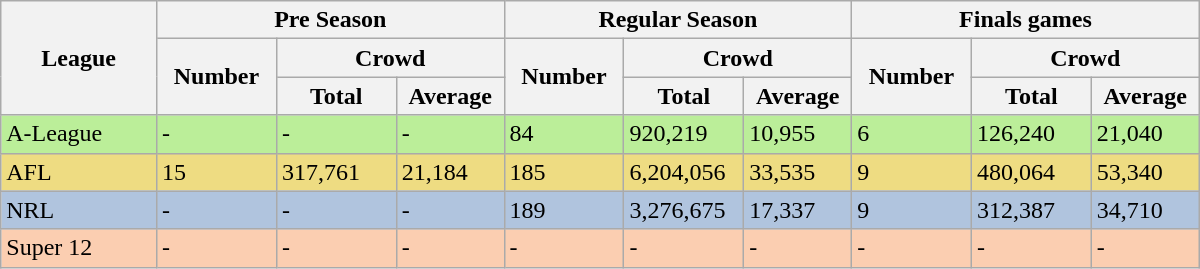<table class="wikitable"  style="margin:1em auto 1em auto; width:800px;">
<tr>
<th rowspan="3" style="width:13%;">League</th>
<th colspan="3" style="width:29%;">Pre Season</th>
<th colspan="3" style="width:29%;">Regular Season</th>
<th colspan="3" style="width:29%;">Finals games</th>
</tr>
<tr>
<th rowspan="2" style="width:10%;">Number</th>
<th colspan="2" style="width:19%;">Crowd</th>
<th rowspan="2" style="width:10%;">Number</th>
<th colspan="2" style="width:19%;">Crowd</th>
<th rowspan="2" style="width:10%;">Number</th>
<th colspan="2" style="width:19%;">Crowd</th>
</tr>
<tr>
<th style="width:10%;">Total</th>
<th style="width:9%;">Average</th>
<th style="width:10%;">Total</th>
<th width=9%>Average</th>
<th style="width:10%;">Total</th>
<th style="width:9%;">Average</th>
</tr>
<tr style="background:#be9;">
<td>A-League</td>
<td>-</td>
<td>-</td>
<td>-</td>
<td>84</td>
<td>920,219</td>
<td>10,955</td>
<td>6</td>
<td>126,240</td>
<td>21,040</td>
</tr>
<tr style="background:#eedc82;">
<td>AFL</td>
<td>15</td>
<td>317,761</td>
<td>21,184</td>
<td>185</td>
<td>6,204,056</td>
<td>33,535</td>
<td>9</td>
<td>480,064</td>
<td>53,340</td>
</tr>
<tr style="background:#b0c4de;">
<td>NRL</td>
<td>-</td>
<td>-</td>
<td>-</td>
<td>189</td>
<td>3,276,675</td>
<td>17,337</td>
<td>9</td>
<td>312,387</td>
<td>34,710</td>
</tr>
<tr style="background:#fbceb1;">
<td>Super 12</td>
<td>-</td>
<td>-</td>
<td>-</td>
<td>-</td>
<td>-</td>
<td>-</td>
<td>-</td>
<td>-</td>
<td>-</td>
</tr>
</table>
